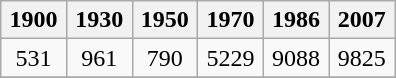<table class="wikitable">
<tr>
<th width="15%">1900</th>
<th width="15%">1930</th>
<th width="15%">1950</th>
<th width="15%">1970</th>
<th width="15%">1986</th>
<th width="15%">2007</th>
</tr>
<tr>
<td align="center">531</td>
<td align="center">961</td>
<td align="center">790</td>
<td align="center">5229</td>
<td align="center">9088</td>
<td align="center">9825</td>
</tr>
<tr>
</tr>
</table>
